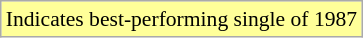<table class="wikitable" style="font-size:90%;">
<tr>
<td style="background-color:#FFFF99"> Indicates best-performing single of 1987</td>
</tr>
</table>
